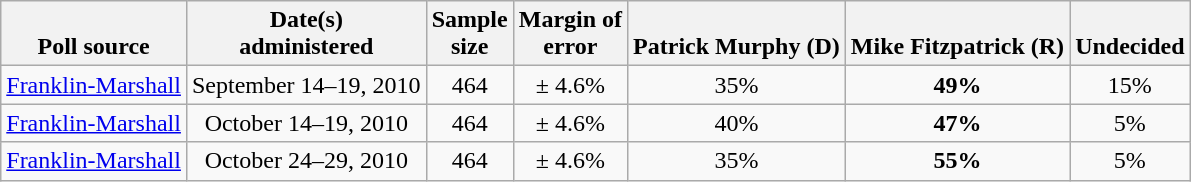<table class="wikitable" style="text-align:center">
<tr valign=bottom>
<th>Poll source</th>
<th>Date(s)<br> administered</th>
<th>Sample<br>size</th>
<th>Margin of<br>error</th>
<th align=left>Patrick Murphy (D)</th>
<th align=left>Mike Fitzpatrick (R)</th>
<th>Undecided</th>
</tr>
<tr>
<td><a href='#'>Franklin-Marshall</a></td>
<td>September 14–19, 2010</td>
<td>464</td>
<td>± 4.6%</td>
<td>35%</td>
<td><strong>49%</strong></td>
<td>15%</td>
</tr>
<tr>
<td><a href='#'>Franklin-Marshall</a></td>
<td>October 14–19, 2010</td>
<td>464</td>
<td>± 4.6%</td>
<td>40%</td>
<td><strong>47%</strong></td>
<td>5%</td>
</tr>
<tr>
<td><a href='#'>Franklin-Marshall</a></td>
<td>October 24–29, 2010</td>
<td>464</td>
<td>± 4.6%</td>
<td>35%</td>
<td><strong>55%</strong></td>
<td>5%</td>
</tr>
</table>
